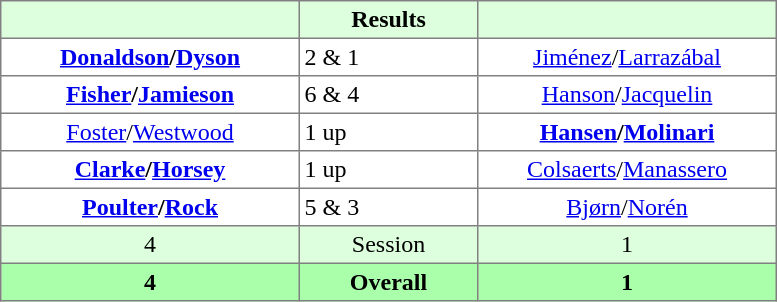<table border="1" cellpadding="3" style="border-collapse:collapse; text-align:center;">
<tr style="background:#ddffdd;">
<th style="width:12em;"> </th>
<th style="width:7em;">Results</th>
<th style="width:12em;"></th>
</tr>
<tr>
<td><strong><a href='#'>Donaldson</a>/<a href='#'>Dyson</a></strong></td>
<td align=left> 2 & 1</td>
<td><a href='#'>Jiménez</a>/<a href='#'>Larrazábal</a></td>
</tr>
<tr>
<td><strong><a href='#'>Fisher</a>/<a href='#'>Jamieson</a></strong></td>
<td align=left> 6 & 4</td>
<td><a href='#'>Hanson</a>/<a href='#'>Jacquelin</a></td>
</tr>
<tr>
<td><a href='#'>Foster</a>/<a href='#'>Westwood</a></td>
<td align=left> 1 up</td>
<td><strong><a href='#'>Hansen</a>/<a href='#'>Molinari</a></strong></td>
</tr>
<tr>
<td><strong><a href='#'>Clarke</a>/<a href='#'>Horsey</a></strong></td>
<td align=left> 1 up</td>
<td><a href='#'>Colsaerts</a>/<a href='#'>Manassero</a></td>
</tr>
<tr>
<td><strong><a href='#'>Poulter</a>/<a href='#'>Rock</a></strong></td>
<td align=left> 5 & 3</td>
<td><a href='#'>Bjørn</a>/<a href='#'>Norén</a></td>
</tr>
<tr style="background:#ddffdd;">
<td>4</td>
<td>Session</td>
<td>1</td>
</tr>
<tr style="background:#aaffaa;">
<th>4</th>
<th>Overall</th>
<th>1</th>
</tr>
</table>
